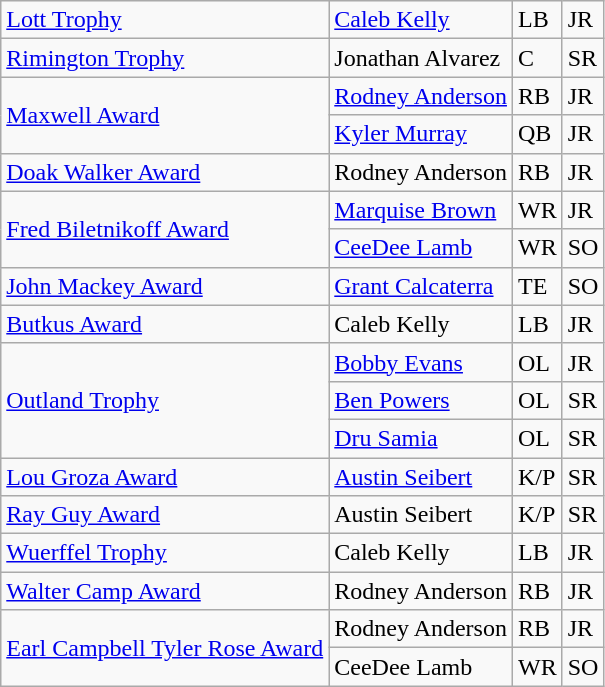<table class="wikitable">
<tr>
<td><a href='#'>Lott Trophy</a></td>
<td><a href='#'>Caleb Kelly</a></td>
<td>LB</td>
<td>JR</td>
</tr>
<tr>
<td><a href='#'>Rimington Trophy</a></td>
<td>Jonathan Alvarez</td>
<td>C</td>
<td>SR</td>
</tr>
<tr>
<td rowspan=2><a href='#'>Maxwell Award</a></td>
<td><a href='#'>Rodney Anderson</a></td>
<td>RB</td>
<td>JR</td>
</tr>
<tr>
<td><a href='#'>Kyler Murray</a></td>
<td>QB</td>
<td>JR</td>
</tr>
<tr>
<td><a href='#'>Doak Walker Award</a></td>
<td>Rodney Anderson</td>
<td>RB</td>
<td>JR</td>
</tr>
<tr>
<td rowspan=2><a href='#'>Fred Biletnikoff Award</a></td>
<td><a href='#'>Marquise Brown</a></td>
<td>WR</td>
<td>JR</td>
</tr>
<tr>
<td><a href='#'>CeeDee Lamb</a></td>
<td>WR</td>
<td>SO</td>
</tr>
<tr>
<td><a href='#'>John Mackey Award</a></td>
<td><a href='#'>Grant Calcaterra</a></td>
<td>TE</td>
<td>SO</td>
</tr>
<tr>
<td><a href='#'>Butkus Award</a></td>
<td>Caleb Kelly</td>
<td>LB</td>
<td>JR</td>
</tr>
<tr>
<td rowspan=3><a href='#'>Outland Trophy</a></td>
<td><a href='#'>Bobby Evans</a></td>
<td>OL</td>
<td>JR</td>
</tr>
<tr>
<td><a href='#'>Ben Powers</a></td>
<td>OL</td>
<td>SR</td>
</tr>
<tr>
<td><a href='#'>Dru Samia</a></td>
<td>OL</td>
<td>SR</td>
</tr>
<tr>
<td><a href='#'>Lou Groza Award</a></td>
<td><a href='#'>Austin Seibert</a></td>
<td>K/P</td>
<td>SR</td>
</tr>
<tr>
<td><a href='#'>Ray Guy Award</a></td>
<td>Austin Seibert</td>
<td>K/P</td>
<td>SR</td>
</tr>
<tr>
<td><a href='#'>Wuerffel Trophy</a></td>
<td>Caleb Kelly</td>
<td>LB</td>
<td>JR</td>
</tr>
<tr>
<td><a href='#'>Walter Camp Award</a></td>
<td>Rodney Anderson</td>
<td>RB</td>
<td>JR</td>
</tr>
<tr>
<td rowspan=2><a href='#'>Earl Campbell Tyler Rose Award</a></td>
<td>Rodney Anderson</td>
<td>RB</td>
<td>JR</td>
</tr>
<tr>
<td>CeeDee Lamb</td>
<td>WR</td>
<td>SO</td>
</tr>
</table>
